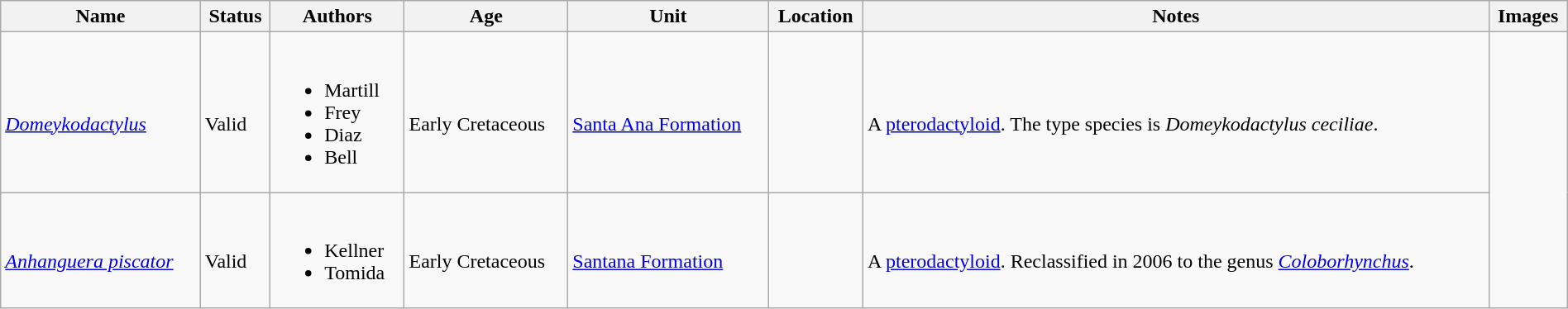<table class="wikitable sortable" align="center" width="100%">
<tr>
<th>Name</th>
<th>Status</th>
<th>Authors</th>
<th>Age</th>
<th>Unit</th>
<th>Location</th>
<th>Notes</th>
<th>Images</th>
</tr>
<tr>
<td><br><em><a href='#'>Domeykodactylus</a></em></td>
<td><br>Valid</td>
<td><br><ul><li>Martill</li><li>Frey</li><li>Diaz</li><li>Bell</li></ul></td>
<td><br>Early Cretaceous</td>
<td><br><a href='#'>Santa Ana Formation</a></td>
<td><br></td>
<td><br>A <a href='#'>pterodactyloid</a>. The type species is <em>Domeykodactylus ceciliae</em>.</td>
<td rowspan="47"><br></td>
</tr>
<tr>
<td><br><em><a href='#'>Anhanguera piscator</a></em></td>
<td><br>Valid</td>
<td><br><ul><li>Kellner</li><li>Tomida</li></ul></td>
<td><br>Early Cretaceous</td>
<td><br><a href='#'>Santana Formation</a></td>
<td><br></td>
<td><br>A <a href='#'>pterodactyloid</a>. Reclassified in 2006 to the genus <em><a href='#'>Coloborhynchus</a></em>.</td>
</tr>
</table>
